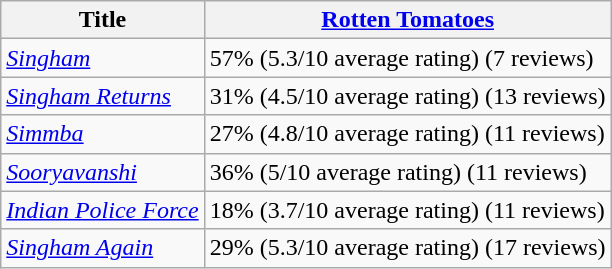<table class="wikitable sortable">
<tr>
<th>Title</th>
<th><a href='#'>Rotten Tomatoes</a></th>
</tr>
<tr>
<td><em><a href='#'>Singham</a></em></td>
<td>57% (5.3/10 average rating) (7 reviews)</td>
</tr>
<tr>
<td><em><a href='#'>Singham Returns</a></em></td>
<td>31% (4.5/10 average rating) (13 reviews)</td>
</tr>
<tr>
<td><em><a href='#'>Simmba</a></em></td>
<td>27% (4.8/10 average rating) (11 reviews)</td>
</tr>
<tr>
<td><em><a href='#'>Sooryavanshi</a></em></td>
<td>36% (5/10 average rating) (11 reviews)</td>
</tr>
<tr>
<td><em><a href='#'>Indian Police Force</a></em></td>
<td>18% (3.7/10 average rating) (11 reviews)</td>
</tr>
<tr>
<td><em><a href='#'>Singham Again</a></em></td>
<td>29% (5.3/10 average rating) (17 reviews)</td>
</tr>
</table>
